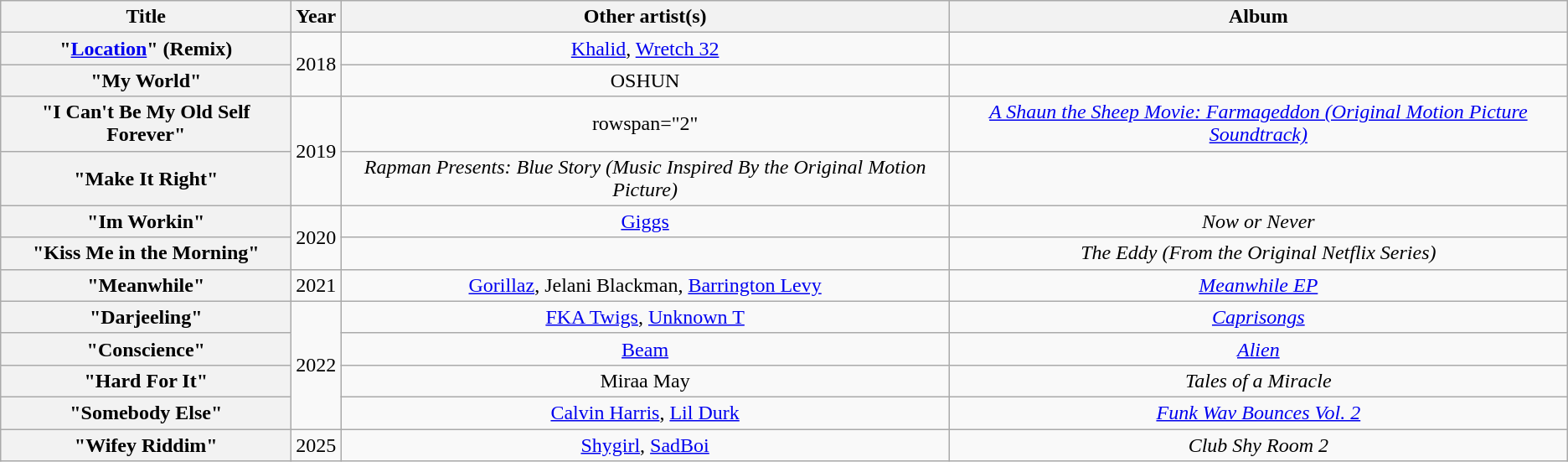<table class="wikitable plainrowheaders" style="text-align:center;">
<tr>
<th scope="col">Title</th>
<th scope="col">Year</th>
<th scope="col">Other artist(s)</th>
<th scope="col">Album</th>
</tr>
<tr>
<th scope="row">"<a href='#'>Location</a>" (Remix)</th>
<td rowspan="2">2018</td>
<td><a href='#'>Khalid</a>, <a href='#'>Wretch 32</a></td>
<td></td>
</tr>
<tr>
<th scope="row">"My World"</th>
<td>OSHUN</td>
<td><em></em></td>
</tr>
<tr>
<th scope="row">"I Can't Be My Old Self Forever"</th>
<td rowspan="2">2019</td>
<td>rowspan="2" </td>
<td><em><a href='#'>A Shaun the Sheep Movie: Farmageddon (Original Motion Picture Soundtrack)</a></em></td>
</tr>
<tr>
<th scope="row">"Make It Right"</th>
<td><em>Rapman Presents: Blue Story (Music Inspired By the Original Motion Picture)</em></td>
</tr>
<tr>
<th scope="row">"Im Workin"</th>
<td rowspan="2">2020</td>
<td><a href='#'>Giggs</a></td>
<td><em>Now or Never</em></td>
</tr>
<tr>
<th scope="row">"Kiss Me in the Morning"</th>
<td></td>
<td><em>The Eddy (From the Original Netflix Series)</em></td>
</tr>
<tr>
<th scope="row">"Meanwhile"</th>
<td>2021</td>
<td><a href='#'>Gorillaz</a>, Jelani Blackman, <a href='#'>Barrington Levy</a></td>
<td><em><a href='#'>Meanwhile EP</a></em></td>
</tr>
<tr>
<th scope="row">"Darjeeling"</th>
<td rowspan="4">2022</td>
<td><a href='#'>FKA Twigs</a>, <a href='#'>Unknown T</a></td>
<td><em><a href='#'>Caprisongs</a></em></td>
</tr>
<tr>
<th scope="row">"Conscience"</th>
<td><a href='#'>Beam</a></td>
<td><em><a href='#'>Alien</a></em></td>
</tr>
<tr>
<th scope="row">"Hard For It"</th>
<td>Miraa May</td>
<td><em>Tales of a Miracle</em></td>
</tr>
<tr>
<th scope="row">"Somebody Else"</th>
<td><a href='#'>Calvin Harris</a>, <a href='#'>Lil Durk</a></td>
<td><em><a href='#'>Funk Wav Bounces Vol. 2</a></em></td>
</tr>
<tr>
<th scope="row">"Wifey Riddim"</th>
<td>2025</td>
<td><a href='#'>Shygirl</a>, <a href='#'>SadBoi</a></td>
<td><em>Club Shy Room 2</em></td>
</tr>
</table>
